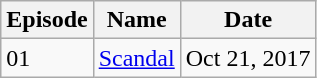<table class="wikitable sortable">
<tr>
<th>Episode</th>
<th>Name</th>
<th>Date</th>
</tr>
<tr>
<td>01</td>
<td><a href='#'>Scandal</a></td>
<td>Oct 21, 2017</td>
</tr>
</table>
